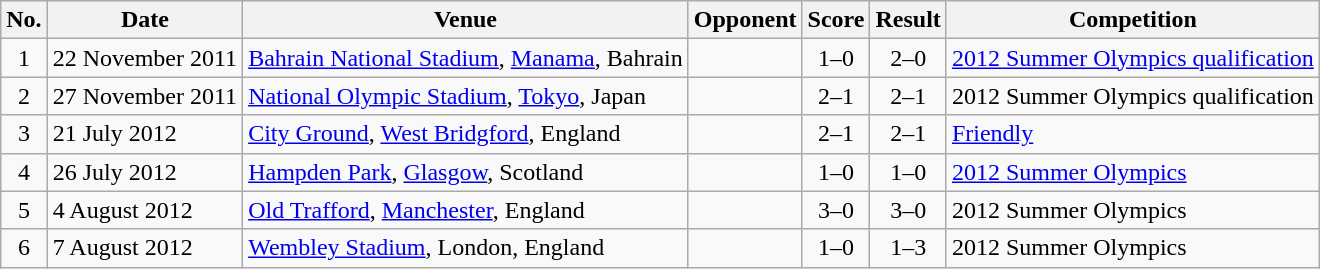<table class="wikitable sortable">
<tr>
<th scope="col">No.</th>
<th scope="col">Date</th>
<th scope="col">Venue</th>
<th scope="col">Opponent</th>
<th scope="col">Score</th>
<th scope="col">Result</th>
<th scope="col">Competition</th>
</tr>
<tr>
<td align="center">1</td>
<td>22 November 2011</td>
<td><a href='#'>Bahrain National Stadium</a>, <a href='#'>Manama</a>, Bahrain</td>
<td></td>
<td align="center">1–0</td>
<td align="center">2–0</td>
<td><a href='#'>2012 Summer Olympics qualification</a></td>
</tr>
<tr>
<td align="center">2</td>
<td>27 November 2011</td>
<td><a href='#'>National Olympic Stadium</a>, <a href='#'>Tokyo</a>, Japan</td>
<td></td>
<td align="center">2–1</td>
<td align="center">2–1</td>
<td>2012 Summer Olympics qualification</td>
</tr>
<tr>
<td align="center">3</td>
<td>21 July 2012</td>
<td><a href='#'>City Ground</a>, <a href='#'>West Bridgford</a>, England</td>
<td></td>
<td align="center">2–1</td>
<td align="center">2–1</td>
<td><a href='#'>Friendly</a></td>
</tr>
<tr>
<td align="center">4</td>
<td>26 July 2012</td>
<td><a href='#'>Hampden Park</a>, <a href='#'>Glasgow</a>, Scotland</td>
<td></td>
<td align="center">1–0</td>
<td align="center">1–0</td>
<td><a href='#'>2012 Summer Olympics</a></td>
</tr>
<tr>
<td align="center">5</td>
<td>4 August 2012</td>
<td><a href='#'>Old Trafford</a>, <a href='#'>Manchester</a>, England</td>
<td></td>
<td align="center">3–0</td>
<td align="center">3–0</td>
<td>2012 Summer Olympics</td>
</tr>
<tr>
<td align="center">6</td>
<td>7 August 2012</td>
<td><a href='#'>Wembley Stadium</a>, London, England</td>
<td></td>
<td align="center">1–0</td>
<td align="center">1–3</td>
<td>2012 Summer Olympics</td>
</tr>
</table>
